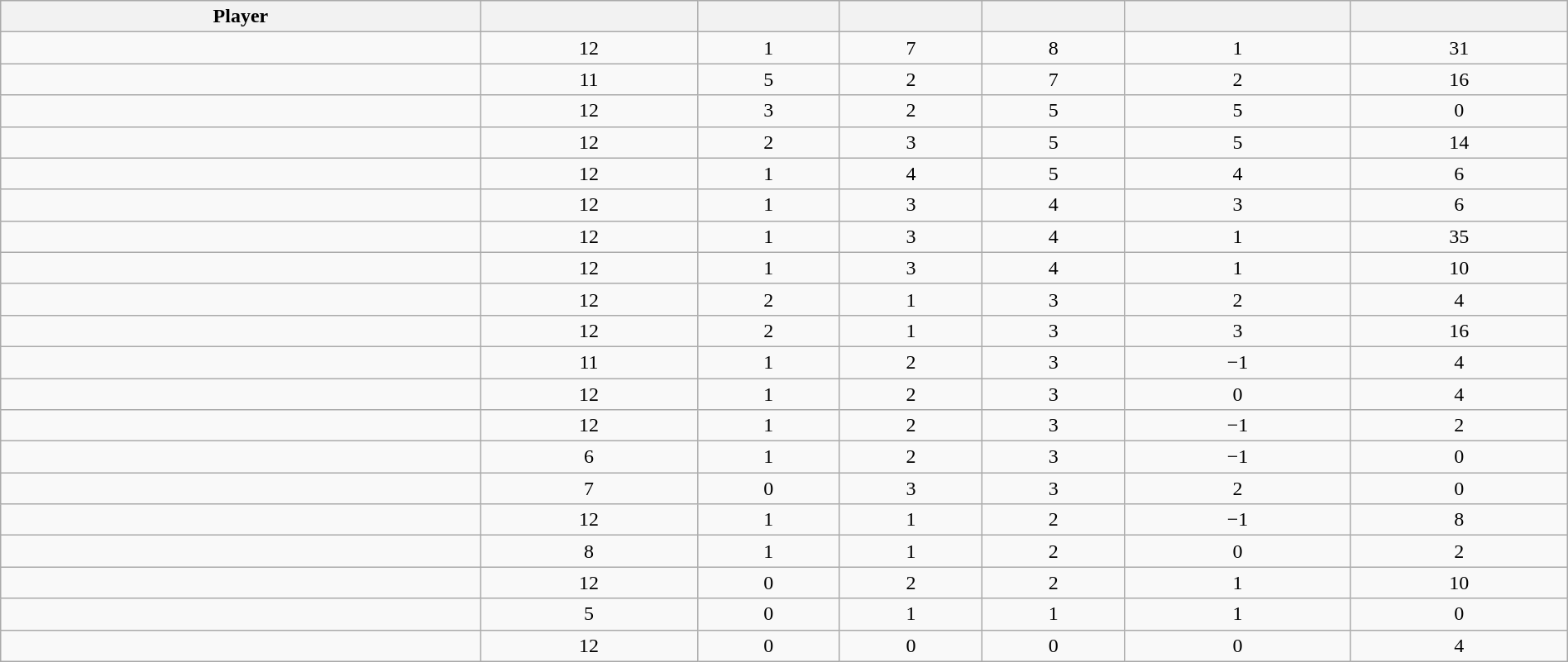<table class="wikitable sortable" style="width:100%; text-align:center;">
<tr>
<th>Player</th>
<th></th>
<th></th>
<th></th>
<th></th>
<th data-sort-type="number"></th>
<th></th>
</tr>
<tr>
<td></td>
<td>12</td>
<td>1</td>
<td>7</td>
<td>8</td>
<td>1</td>
<td>31</td>
</tr>
<tr>
<td></td>
<td>11</td>
<td>5</td>
<td>2</td>
<td>7</td>
<td>2</td>
<td>16</td>
</tr>
<tr>
<td></td>
<td>12</td>
<td>3</td>
<td>2</td>
<td>5</td>
<td>5</td>
<td>0</td>
</tr>
<tr>
<td></td>
<td>12</td>
<td>2</td>
<td>3</td>
<td>5</td>
<td>5</td>
<td>14</td>
</tr>
<tr>
<td></td>
<td>12</td>
<td>1</td>
<td>4</td>
<td>5</td>
<td>4</td>
<td>6</td>
</tr>
<tr>
<td></td>
<td>12</td>
<td>1</td>
<td>3</td>
<td>4</td>
<td>3</td>
<td>6</td>
</tr>
<tr>
<td></td>
<td>12</td>
<td>1</td>
<td>3</td>
<td>4</td>
<td>1</td>
<td>35</td>
</tr>
<tr>
<td></td>
<td>12</td>
<td>1</td>
<td>3</td>
<td>4</td>
<td>1</td>
<td>10</td>
</tr>
<tr>
<td></td>
<td>12</td>
<td>2</td>
<td>1</td>
<td>3</td>
<td>2</td>
<td>4</td>
</tr>
<tr>
<td></td>
<td>12</td>
<td>2</td>
<td>1</td>
<td>3</td>
<td>3</td>
<td>16</td>
</tr>
<tr>
<td></td>
<td>11</td>
<td>1</td>
<td>2</td>
<td>3</td>
<td>−1</td>
<td>4</td>
</tr>
<tr>
<td></td>
<td>12</td>
<td>1</td>
<td>2</td>
<td>3</td>
<td>0</td>
<td>4</td>
</tr>
<tr>
<td></td>
<td>12</td>
<td>1</td>
<td>2</td>
<td>3</td>
<td>−1</td>
<td>2</td>
</tr>
<tr>
<td></td>
<td>6</td>
<td>1</td>
<td>2</td>
<td>3</td>
<td>−1</td>
<td>0</td>
</tr>
<tr>
<td></td>
<td>7</td>
<td>0</td>
<td>3</td>
<td>3</td>
<td>2</td>
<td>0</td>
</tr>
<tr>
<td></td>
<td>12</td>
<td>1</td>
<td>1</td>
<td>2</td>
<td>−1</td>
<td>8</td>
</tr>
<tr>
<td></td>
<td>8</td>
<td>1</td>
<td>1</td>
<td>2</td>
<td>0</td>
<td>2</td>
</tr>
<tr>
<td></td>
<td>12</td>
<td>0</td>
<td>2</td>
<td>2</td>
<td>1</td>
<td>10</td>
</tr>
<tr>
<td></td>
<td>5</td>
<td>0</td>
<td>1</td>
<td>1</td>
<td>1</td>
<td>0</td>
</tr>
<tr>
<td></td>
<td>12</td>
<td>0</td>
<td>0</td>
<td>0</td>
<td>0</td>
<td>4</td>
</tr>
</table>
